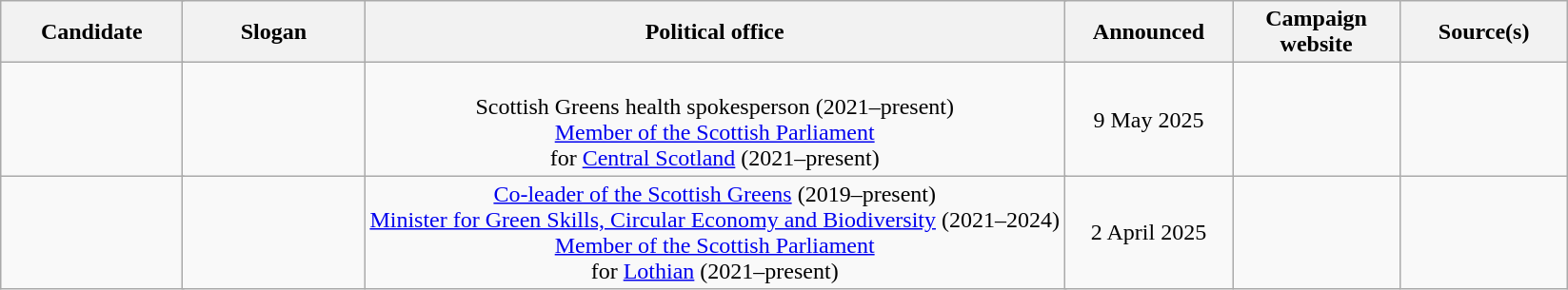<table class="wikitable sortable" style="text-align:center">
<tr>
<th scope = "col" colspan = "2" style = "width: 120px;">Candidate</th>
<th scope = "col" style = "width: 120px;">Slogan</th>
<th scope = "col" colspan = "2" style = "width: 300px;">Political office</th>
<th scope = "col" style = "width: 110px;">Announced</th>
<th scope = "col" style = "width: 110px;">Campaign website</th>
<th scope = "col" style = "width: 110px;">Source(s)</th>
</tr>
<tr>
<td colspan = "2"><br></td>
<td></td>
<td colspan = "2"><br>Scottish Greens health spokesperson (2021–present)<br><a href='#'>Member of the Scottish Parliament</a><br>for <a href='#'>Central Scotland</a> (2021–present)</td>
<td>9 May 2025</td>
<td></td>
<td></td>
</tr>
<tr>
<td colspan = "2"><br></td>
<td></td>
<td colspan = "2"><a href='#'>Co-leader of the Scottish Greens</a> (2019–present)<br><a href='#'>Minister for Green Skills, Circular Economy and Biodiversity</a> (2021–2024)<br><a href='#'>Member of the Scottish Parliament</a><br>for <a href='#'>Lothian</a> (2021–present)</td>
<td>2 April 2025</td>
<td></td>
<td></td>
</tr>
</table>
